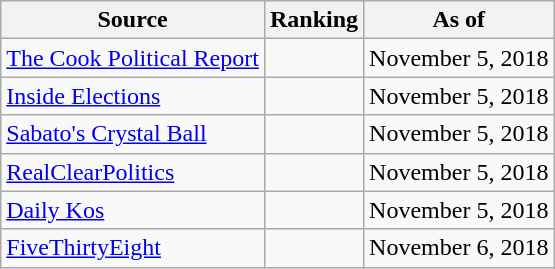<table class="wikitable" style="text-align:center">
<tr>
<th>Source</th>
<th>Ranking</th>
<th>As of</th>
</tr>
<tr>
<td align=left><a href='#'>The Cook Political Report</a></td>
<td></td>
<td>November 5, 2018</td>
</tr>
<tr>
<td align=left><a href='#'>Inside Elections</a></td>
<td></td>
<td>November 5, 2018</td>
</tr>
<tr>
<td align=left><a href='#'>Sabato's Crystal Ball</a></td>
<td></td>
<td>November 5, 2018</td>
</tr>
<tr>
<td align=left><a href='#'>RealClearPolitics</a></td>
<td></td>
<td>November 5, 2018</td>
</tr>
<tr>
<td align=left><a href='#'>Daily Kos</a></td>
<td></td>
<td>November 5, 2018</td>
</tr>
<tr>
<td align=left><a href='#'>FiveThirtyEight</a></td>
<td></td>
<td>November 6, 2018</td>
</tr>
</table>
